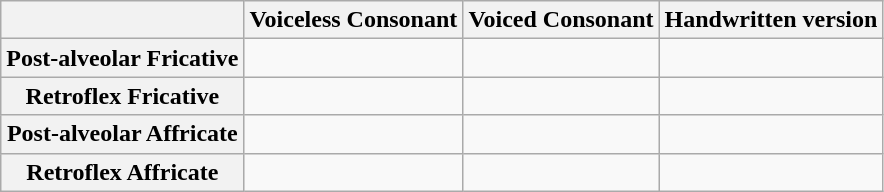<table class="wikitable" style="text-align: center">
<tr>
<th></th>
<th>Voiceless Consonant</th>
<th>Voiced Consonant</th>
<th>Handwritten version</th>
</tr>
<tr>
<th>Post-alveolar Fricative</th>
<td><br></td>
<td><br></td>
<td><br></td>
</tr>
<tr>
<th>Retroflex Fricative</th>
<td><br></td>
<td><br></td>
<td><br></td>
</tr>
<tr>
<th>Post-alveolar Affricate</th>
<td><br></td>
<td><br></td>
<td><br></td>
</tr>
<tr>
<th>Retroflex Affricate</th>
<td><br></td>
<td><br></td>
<td><br></td>
</tr>
</table>
